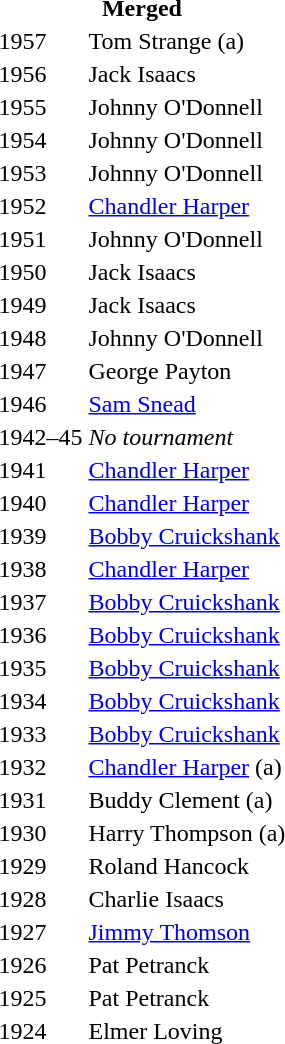<table>
<tr>
<th colspan=2>Merged</th>
</tr>
<tr>
<td>1957</td>
<td>Tom Strange (a)</td>
</tr>
<tr>
<td>1956</td>
<td>Jack Isaacs</td>
</tr>
<tr>
<td>1955</td>
<td>Johnny O'Donnell</td>
</tr>
<tr>
<td>1954</td>
<td>Johnny O'Donnell</td>
</tr>
<tr>
<td>1953</td>
<td>Johnny O'Donnell</td>
</tr>
<tr>
<td>1952</td>
<td><a href='#'>Chandler Harper</a></td>
</tr>
<tr>
<td>1951</td>
<td>Johnny O'Donnell</td>
</tr>
<tr>
<td>1950</td>
<td>Jack Isaacs</td>
</tr>
<tr>
<td>1949</td>
<td>Jack Isaacs</td>
</tr>
<tr>
<td>1948</td>
<td>Johnny O'Donnell</td>
</tr>
<tr>
<td>1947</td>
<td>George Payton</td>
</tr>
<tr>
<td>1946</td>
<td><a href='#'>Sam Snead</a></td>
</tr>
<tr>
<td>1942–45</td>
<td><em>No tournament</em></td>
</tr>
<tr>
<td>1941</td>
<td><a href='#'>Chandler Harper</a></td>
</tr>
<tr>
<td>1940</td>
<td><a href='#'>Chandler Harper</a></td>
</tr>
<tr>
<td>1939</td>
<td><a href='#'>Bobby Cruickshank</a></td>
</tr>
<tr>
<td>1938</td>
<td><a href='#'>Chandler Harper</a></td>
</tr>
<tr>
<td>1937</td>
<td><a href='#'>Bobby Cruickshank</a></td>
</tr>
<tr>
<td>1936</td>
<td><a href='#'>Bobby Cruickshank</a></td>
</tr>
<tr>
<td>1935</td>
<td><a href='#'>Bobby Cruickshank</a></td>
</tr>
<tr>
<td>1934</td>
<td><a href='#'>Bobby Cruickshank</a></td>
</tr>
<tr>
<td>1933</td>
<td><a href='#'>Bobby Cruickshank</a></td>
</tr>
<tr>
<td>1932</td>
<td><a href='#'>Chandler Harper</a> (a)</td>
</tr>
<tr>
<td>1931</td>
<td>Buddy Clement (a)</td>
</tr>
<tr>
<td>1930</td>
<td>Harry Thompson (a)</td>
</tr>
<tr>
<td>1929</td>
<td>Roland Hancock</td>
</tr>
<tr>
<td>1928</td>
<td>Charlie Isaacs</td>
</tr>
<tr>
<td>1927</td>
<td><a href='#'>Jimmy Thomson</a></td>
</tr>
<tr>
<td>1926</td>
<td>Pat Petranck</td>
</tr>
<tr>
<td>1925</td>
<td>Pat Petranck</td>
</tr>
<tr>
<td>1924</td>
<td>Elmer Loving</td>
</tr>
</table>
